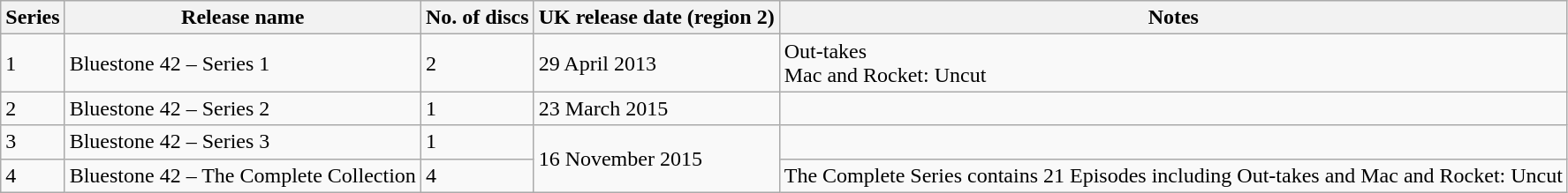<table class="wikitable sortable">
<tr>
<th>Series</th>
<th>Release name</th>
<th>No. of discs</th>
<th>UK release date (region 2)</th>
<th>Notes</th>
</tr>
<tr>
<td>1</td>
<td>Bluestone 42 – Series 1</td>
<td>2</td>
<td>29 April 2013</td>
<td>Out-takes<br>Mac and Rocket: Uncut</td>
</tr>
<tr>
<td>2</td>
<td>Bluestone 42 – Series 2</td>
<td>1</td>
<td>23 March 2015</td>
<td></td>
</tr>
<tr>
<td>3</td>
<td>Bluestone 42 – Series 3</td>
<td>1</td>
<td rowspan=2>16 November 2015</td>
<td></td>
</tr>
<tr>
<td>4</td>
<td>Bluestone 42 – The Complete Collection</td>
<td>4</td>
<td>The Complete Series contains 21 Episodes including Out-takes and Mac and Rocket: Uncut</td>
</tr>
</table>
